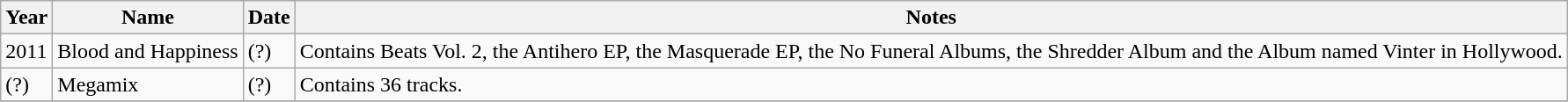<table class="wikitable">
<tr>
<th>Year</th>
<th>Name</th>
<th>Date</th>
<th>Notes</th>
</tr>
<tr>
<td>2011</td>
<td>Blood and Happiness</td>
<td>(?)</td>
<td>Contains Beats Vol. 2, the Antihero EP, the Masquerade EP, the No Funeral Albums, the Shredder Album and the Album named Vinter in Hollywood.</td>
</tr>
<tr>
<td>(?)</td>
<td>Megamix</td>
<td>(?)</td>
<td>Contains 36 tracks.</td>
</tr>
<tr>
</tr>
</table>
